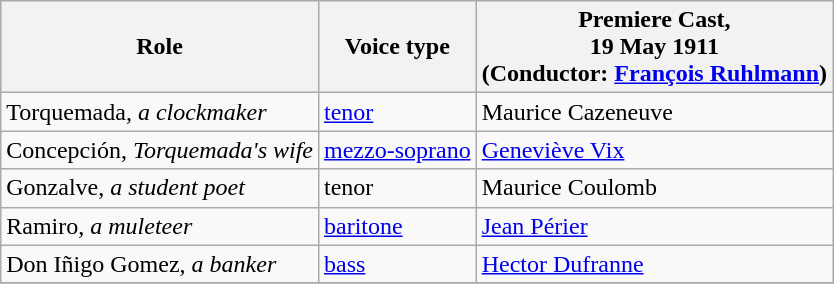<table class="wikitable">
<tr>
<th>Role</th>
<th>Voice type</th>
<th>Premiere Cast,<br>19 May 1911<br>(Conductor: <a href='#'>François Ruhlmann</a>)</th>
</tr>
<tr>
<td>Torquemada, <em>a clockmaker</em></td>
<td><a href='#'>tenor</a></td>
<td>Maurice Cazeneuve</td>
</tr>
<tr>
<td>Concepción, <em>Torquemada's wife</em></td>
<td><a href='#'>mezzo-soprano</a></td>
<td><a href='#'>Geneviève Vix</a></td>
</tr>
<tr>
<td>Gonzalve, <em>a student poet</em></td>
<td>tenor</td>
<td>Maurice Coulomb</td>
</tr>
<tr>
<td>Ramiro, <em>a muleteer</em></td>
<td><a href='#'>baritone</a></td>
<td><a href='#'>Jean Périer</a></td>
</tr>
<tr>
<td>Don Iñigo Gomez, <em>a banker</em></td>
<td><a href='#'>bass</a></td>
<td><a href='#'>Hector Dufranne</a></td>
</tr>
<tr>
</tr>
</table>
